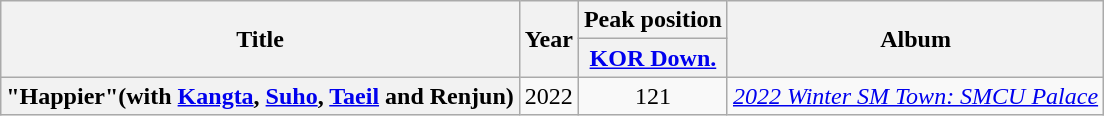<table class="wikitable plainrowheaders" style="text-align:center;">
<tr>
<th scope="col" rowspan="2">Title</th>
<th scope="col" rowspan="2">Year</th>
<th scope="col">Peak position</th>
<th scope="col" rowspan="2">Album</th>
</tr>
<tr>
<th scope="col"><a href='#'>KOR Down.</a></th>
</tr>
<tr>
<th scope="row">"Happier"(with <a href='#'>Kangta</a>, <a href='#'>Suho</a>, <a href='#'>Taeil</a> and Renjun)</th>
<td>2022</td>
<td>121</td>
<td><em><a href='#'>2022 Winter SM Town: SMCU Palace</a></em></td>
</tr>
</table>
